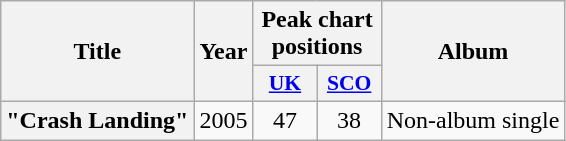<table class="wikitable plainrowheaders" style="text-align:center;">
<tr>
<th scope="col" rowspan="2">Title</th>
<th scope="col" rowspan="2">Year</th>
<th scope="col" colspan="2">Peak chart positions</th>
<th scope="col" rowspan="2">Album</th>
</tr>
<tr>
<th scope="col" style="width:2.5em;font-size:90%;"><a href='#'>UK</a><br></th>
<th scope="col" style="width:2.5em;font-size:90%;"><a href='#'>SCO</a><br></th>
</tr>
<tr>
<th scope="row">"Crash Landing"<br></th>
<td>2005</td>
<td>47</td>
<td>38</td>
<td {{nowrap>Non-album single</td>
</tr>
</table>
